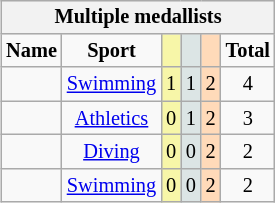<table class="wikitable" style="font-size:85%; float:right;">
<tr style="background:#efefef;">
<th colspan=7>Multiple medallists</th>
</tr>
<tr align=center>
<td><strong>Name</strong></td>
<td><strong>Sport</strong></td>
<td style="background:#f7f6a8;"></td>
<td style="background:#dce5e5;"></td>
<td style="background:#ffdab9;"></td>
<td><strong>Total</strong></td>
</tr>
<tr align=center>
<td></td>
<td><a href='#'>Swimming</a></td>
<td style="background:#f7f6a8;">1</td>
<td style="background:#dce5e5;">1</td>
<td style="background:#ffdab9;">2</td>
<td>4</td>
</tr>
<tr align=center>
<td></td>
<td><a href='#'>Athletics</a></td>
<td style="background:#f7f6a8;">0</td>
<td style="background:#dce5e5;">1</td>
<td style="background:#ffdab9;">2</td>
<td>3</td>
</tr>
<tr align=center>
<td></td>
<td><a href='#'>Diving</a></td>
<td style="background:#f7f6a8;">0</td>
<td style="background:#dce5e5;">0</td>
<td style="background:#ffdab9;">2</td>
<td>2</td>
</tr>
<tr align=center>
<td></td>
<td><a href='#'>Swimming</a></td>
<td style="background:#f7f6a8;">0</td>
<td style="background:#dce5e5;">0</td>
<td style="background:#ffdab9;">2</td>
<td>2</td>
</tr>
</table>
